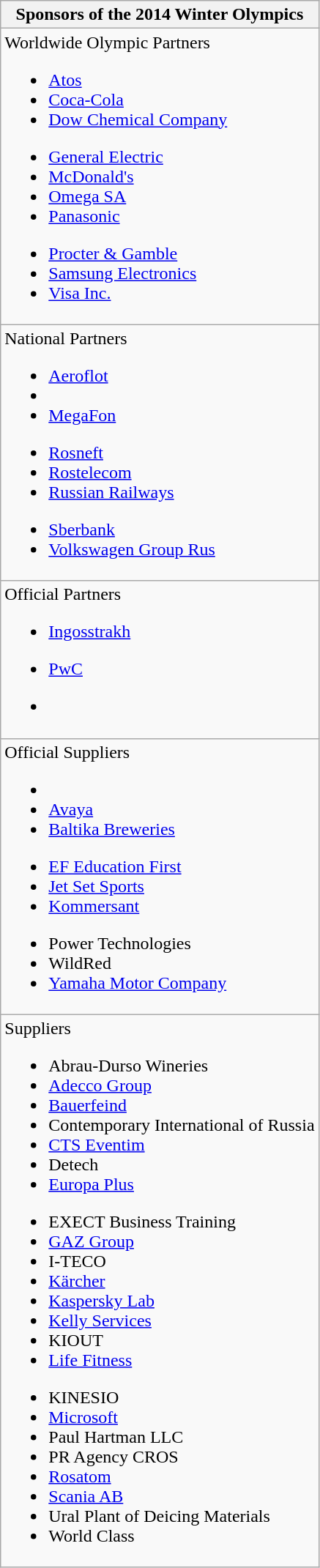<table class="wikitable collapsible " style="float:center; margin:10px;">
<tr>
<th>Sponsors of the 2014 Winter Olympics</th>
</tr>
<tr>
<td>Worldwide Olympic Partners<br>
<ul><li><a href='#'>Atos</a></li><li><a href='#'>Coca-Cola</a></li><li><a href='#'>Dow Chemical Company</a></li></ul><ul><li><a href='#'>General Electric</a></li><li><a href='#'>McDonald's</a></li><li><a href='#'>Omega SA</a></li><li><a href='#'>Panasonic</a></li></ul><ul><li><a href='#'>Procter & Gamble</a></li><li><a href='#'>Samsung Electronics</a></li><li><a href='#'>Visa Inc.</a></li></ul></td>
</tr>
<tr>
<td>National Partners<br>
<ul><li><a href='#'>Aeroflot</a></li><li></li><li><a href='#'>MegaFon</a></li></ul><ul><li><a href='#'>Rosneft</a></li><li><a href='#'>Rostelecom</a></li><li><a href='#'>Russian Railways</a></li></ul><ul><li><a href='#'>Sberbank</a></li><li><a href='#'>Volkswagen Group Rus</a></li></ul></td>
</tr>
<tr>
<td>Official Partners<br>
<ul><li><a href='#'>Ingosstrakh</a></li></ul><ul><li><a href='#'>PwC</a></li></ul><ul><li></li></ul></td>
</tr>
<tr>
<td>Official Suppliers<br>
<ul><li></li><li><a href='#'>Avaya</a></li><li><a href='#'>Baltika Breweries</a></li></ul><ul><li><a href='#'>EF Education First</a></li><li><a href='#'>Jet Set Sports</a></li><li><a href='#'>Kommersant</a></li></ul><ul><li>Power Technologies  </li><li>WildRed</li><li><a href='#'>Yamaha Motor Company</a></li></ul></td>
</tr>
<tr>
<td>Suppliers<br>
<ul><li>Abrau-Durso Wineries</li><li><a href='#'>Adecco Group</a></li><li><a href='#'>Bauerfeind</a></li><li>Contemporary International of Russia</li><li><a href='#'>CTS Eventim</a></li><li>Detech</li><li><a href='#'>Europa Plus</a></li></ul><ul><li>EXECT Business Training</li><li><a href='#'>GAZ Group</a></li><li>I-TECO</li><li><a href='#'>Kärcher</a></li><li><a href='#'>Kaspersky Lab</a></li><li><a href='#'>Kelly Services</a></li><li>KIOUT</li><li><a href='#'>Life Fitness</a></li></ul><ul><li>KINESIO</li><li><a href='#'>Microsoft</a></li><li>Paul Hartman LLC</li><li>PR Agency CROS</li><li><a href='#'>Rosatom</a></li><li><a href='#'>Scania AB</a></li><li>Ural Plant of Deicing Materials</li><li>World Class</li></ul></td>
</tr>
</table>
